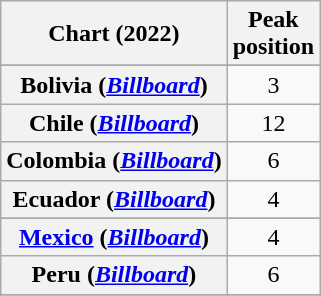<table class="wikitable sortable plainrowheaders" style="text-align:center">
<tr>
<th scope="col">Chart (2022)</th>
<th scope="col">Peak<br>position</th>
</tr>
<tr>
</tr>
<tr>
<th scope="row">Bolivia (<em><a href='#'>Billboard</a></em>)</th>
<td>3</td>
</tr>
<tr>
<th scope="row">Chile (<em><a href='#'>Billboard</a></em>)</th>
<td>12</td>
</tr>
<tr>
<th scope="row">Colombia (<em><a href='#'>Billboard</a></em>)</th>
<td>6</td>
</tr>
<tr>
<th scope="row">Ecuador (<em><a href='#'>Billboard</a></em>)</th>
<td>4</td>
</tr>
<tr>
</tr>
<tr>
<th scope="row"><a href='#'>Mexico</a> (<em><a href='#'>Billboard</a></em>)</th>
<td>4</td>
</tr>
<tr>
<th scope="row">Peru (<em><a href='#'>Billboard</a></em>)</th>
<td>6</td>
</tr>
<tr>
</tr>
<tr>
</tr>
</table>
